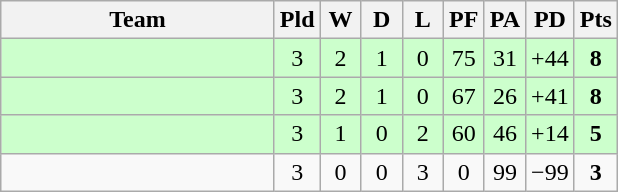<table class="wikitable" style="text-align:center;">
<tr>
<th width=175>Team</th>
<th width=20 abbr="Played">Pld</th>
<th width=20 abbr="Won">W</th>
<th width=20 abbr="Drawn">D</th>
<th width=20 abbr="Lost">L</th>
<th width=20 abbr="Points for">PF</th>
<th width=20 abbr="Points against">PA</th>
<th width=25 abbr="Points difference">PD</th>
<th width=20 abbr="Points">Pts</th>
</tr>
<tr bgcolor=ccffcc>
<td align=left></td>
<td>3</td>
<td>2</td>
<td>1</td>
<td>0</td>
<td>75</td>
<td>31</td>
<td>+44</td>
<td><strong>8</strong></td>
</tr>
<tr bgcolor=ccffcc>
<td align=left></td>
<td>3</td>
<td>2</td>
<td>1</td>
<td>0</td>
<td>67</td>
<td>26</td>
<td>+41</td>
<td><strong>8</strong></td>
</tr>
<tr bgcolor=ccffcc>
<td align=left></td>
<td>3</td>
<td>1</td>
<td>0</td>
<td>2</td>
<td>60</td>
<td>46</td>
<td>+14</td>
<td><strong>5</strong></td>
</tr>
<tr>
<td align=left></td>
<td>3</td>
<td>0</td>
<td>0</td>
<td>3</td>
<td>0</td>
<td>99</td>
<td>−99</td>
<td><strong>3</strong></td>
</tr>
</table>
